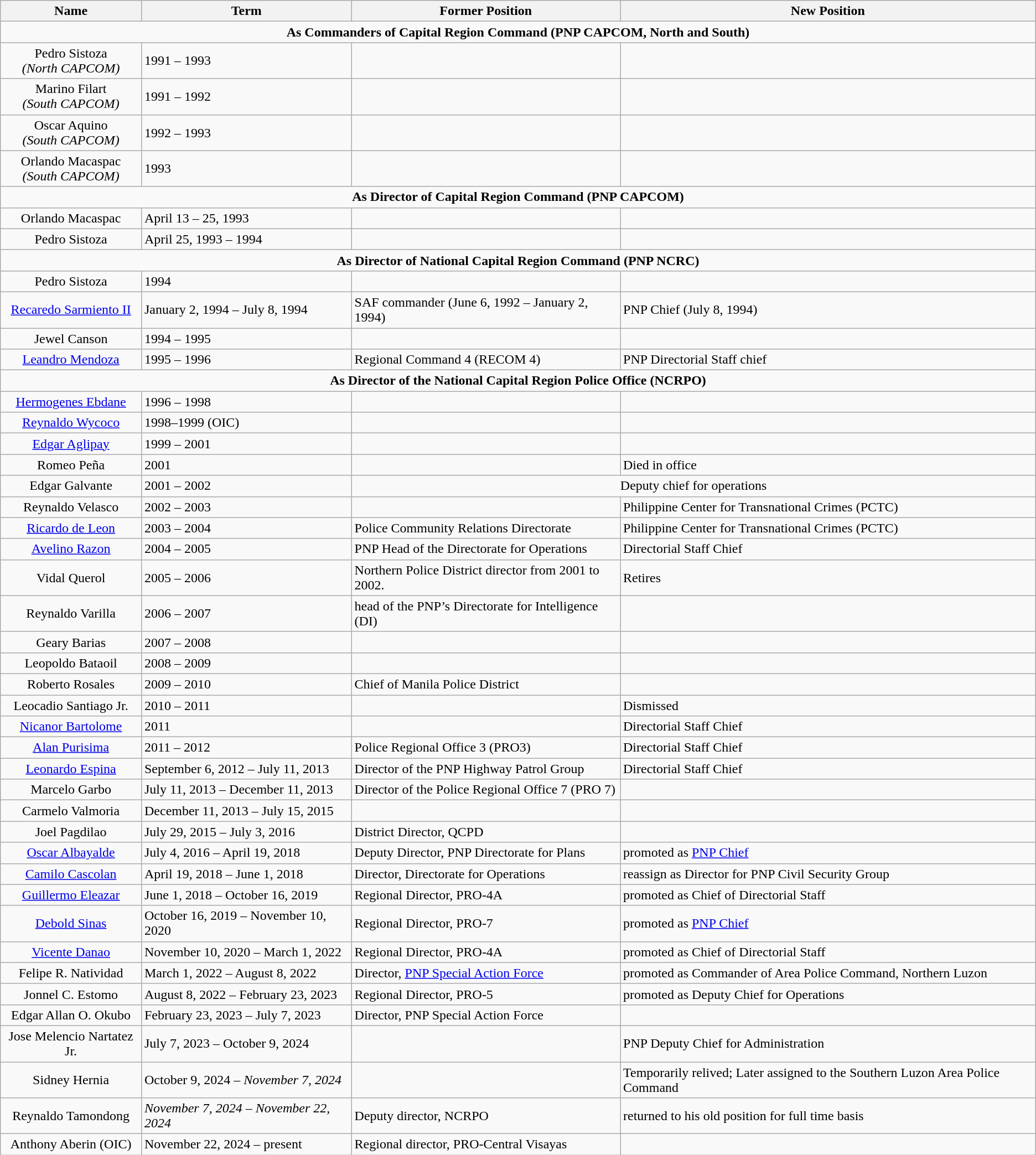<table class="wikitable sortable">
<tr>
<th>Name</th>
<th>Term</th>
<th>Former Position</th>
<th>New Position</th>
</tr>
<tr>
<td align="center" colspan="4"><strong>As Commanders of Capital Region Command (PNP CAPCOM, North and South)</strong></td>
</tr>
<tr>
<td align="center">Pedro Sistoza<br><em>(North CAPCOM)</em></td>
<td>1991 – 1993</td>
<td></td>
<td></td>
</tr>
<tr>
<td align="center">Marino Filart<br><em>(South CAPCOM)</em></td>
<td>1991 – 1992</td>
<td></td>
<td></td>
</tr>
<tr>
<td align="center">Oscar Aquino<br><em>(South CAPCOM)</em></td>
<td>1992 – 1993</td>
<td></td>
<td></td>
</tr>
<tr>
<td align="center">Orlando Macaspac<br><em>(South CAPCOM)</em></td>
<td>1993</td>
<td></td>
<td></td>
</tr>
<tr>
<td align="center" colspan="4"><strong>As Director of Capital Region Command (PNP CAPCOM)</strong></td>
</tr>
<tr>
<td align="center">Orlando Macaspac</td>
<td>April 13 – 25, 1993</td>
<td></td>
<td></td>
</tr>
<tr>
<td align="center">Pedro Sistoza</td>
<td>April 25, 1993 – 1994</td>
<td></td>
<td></td>
</tr>
<tr>
<td align="center" colspan="4"><strong>As Director of National Capital Region Command (PNP NCRC)</strong></td>
</tr>
<tr>
<td align="center">Pedro Sistoza</td>
<td>1994</td>
<td></td>
<td></td>
</tr>
<tr>
<td align="center"><a href='#'>Recaredo Sarmiento II</a></td>
<td>January 2, 1994 – July 8, 1994</td>
<td>SAF commander (June 6, 1992 – January 2, 1994)</td>
<td>PNP Chief (July 8, 1994)</td>
</tr>
<tr>
<td align="center">Jewel Canson</td>
<td>1994 – 1995</td>
<td></td>
<td></td>
</tr>
<tr>
<td align="center"><a href='#'>Leandro Mendoza</a></td>
<td>1995 – 1996</td>
<td>Regional Command 4 (RECOM 4)</td>
<td>PNP Directorial Staff chief</td>
</tr>
<tr>
<td align="center" colspan="4"><strong>As Director of the National Capital Region Police Office (NCRPO)</strong></td>
</tr>
<tr>
<td align="center"><a href='#'>Hermogenes Ebdane</a></td>
<td>1996 – 1998</td>
<td></td>
<td></td>
</tr>
<tr>
<td align="center"><a href='#'>Reynaldo Wycoco</a></td>
<td>1998–1999 (OIC)</td>
<td></td>
<td></td>
</tr>
<tr>
<td align="center" ;><a href='#'>Edgar Aglipay</a></td>
<td>1999 – 2001</td>
<td></td>
<td></td>
</tr>
<tr>
<td align="center">Romeo Peña</td>
<td>2001</td>
<td></td>
<td>Died in office</td>
</tr>
<tr>
<td align="center">Edgar Galvante</td>
<td>2001 – 2002</td>
<td align=center colspan="2">Deputy chief for operations</td>
</tr>
<tr>
<td align=center>Reynaldo Velasco</td>
<td>2002 – 2003</td>
<td></td>
<td>Philippine Center for Transnational Crimes (PCTC)</td>
</tr>
<tr>
<td align="center"><a href='#'>Ricardo de Leon</a></td>
<td>2003 – 2004</td>
<td>Police Community Relations Directorate</td>
<td>Philippine Center for Transnational Crimes (PCTC)</td>
</tr>
<tr>
<td align=center><a href='#'>Avelino Razon</a></td>
<td>2004 – 2005</td>
<td>PNP Head of the Directorate for Operations</td>
<td>Directorial Staff Chief</td>
</tr>
<tr>
<td align=center>Vidal Querol</td>
<td>2005 – 2006</td>
<td>Northern Police District director from 2001 to 2002.</td>
<td>Retires</td>
</tr>
<tr>
<td align=center>Reynaldo Varilla</td>
<td>2006 – 2007</td>
<td>head of the PNP’s Directorate for Intelligence (DI)</td>
<td></td>
</tr>
<tr>
<td align=center>Geary Barias</td>
<td>2007 – 2008</td>
<td></td>
<td></td>
</tr>
<tr>
<td align=center>Leopoldo Bataoil</td>
<td>2008 – 2009</td>
<td></td>
<td></td>
</tr>
<tr>
<td align=center>Roberto Rosales</td>
<td>2009 – 2010</td>
<td>Chief of Manila Police District</td>
<td></td>
</tr>
<tr>
<td align=center>Leocadio Santiago Jr.</td>
<td>2010 – 2011</td>
<td></td>
<td>Dismissed</td>
</tr>
<tr>
<td align=center><a href='#'>Nicanor Bartolome</a></td>
<td>2011</td>
<td></td>
<td>Directorial Staff Chief</td>
</tr>
<tr>
<td align=center><a href='#'>Alan Purisima</a></td>
<td>2011 – 2012</td>
<td>Police Regional Office 3 (PRO3)</td>
<td>Directorial Staff Chief</td>
</tr>
<tr>
<td align="center"><a href='#'>Leonardo Espina</a></td>
<td>September 6, 2012 – July 11, 2013</td>
<td>Director of the PNP Highway Patrol Group</td>
<td>Directorial Staff Chief</td>
</tr>
<tr>
<td align=center>Marcelo Garbo</td>
<td>July 11, 2013 – December 11, 2013</td>
<td>Director of the Police Regional Office 7 (PRO 7)</td>
<td></td>
</tr>
<tr>
<td align=center>Carmelo Valmoria</td>
<td>December 11, 2013 – July 15, 2015</td>
<td></td>
<td></td>
</tr>
<tr>
<td align=center>Joel Pagdilao</td>
<td>July 29, 2015 – July 3, 2016</td>
<td>District Director, QCPD</td>
<td></td>
</tr>
<tr>
<td align=center><a href='#'>Oscar Albayalde</a></td>
<td>July 4, 2016 – April 19, 2018</td>
<td>Deputy Director, PNP Directorate for Plans</td>
<td>promoted as <a href='#'>PNP Chief</a></td>
</tr>
<tr>
<td align=center><a href='#'>Camilo Cascolan</a></td>
<td>April 19, 2018 – June 1, 2018</td>
<td>Director, Directorate for Operations</td>
<td>reassign as Director for PNP Civil Security Group</td>
</tr>
<tr>
<td align=center><a href='#'>Guillermo Eleazar</a></td>
<td>June 1, 2018 – October 16, 2019</td>
<td>Regional Director, PRO-4A</td>
<td>promoted as Chief of Directorial Staff</td>
</tr>
<tr>
<td align=center><a href='#'>Debold Sinas</a></td>
<td>October 16, 2019 – November 10, 2020</td>
<td>Regional Director, PRO-7</td>
<td>promoted as <a href='#'>PNP Chief</a></td>
</tr>
<tr>
<td align=center><a href='#'>Vicente Danao</a></td>
<td>November 10, 2020 – March 1, 2022</td>
<td>Regional Director, PRO-4A</td>
<td>promoted as Chief of Directorial Staff</td>
</tr>
<tr>
<td align=center>Felipe R. Natividad</td>
<td>March 1, 2022 – August 8, 2022</td>
<td>Director, <a href='#'>PNP Special Action Force</a></td>
<td>promoted as Commander of Area Police Command, Northern Luzon</td>
</tr>
<tr>
<td align=center>Jonnel C. Estomo</td>
<td>August 8, 2022 – February 23, 2023</td>
<td>Regional Director, PRO-5</td>
<td>promoted as Deputy Chief for Operations</td>
</tr>
<tr>
<td align=center>Edgar Allan O. Okubo</td>
<td>February 23, 2023 – July 7, 2023</td>
<td>Director, PNP Special Action Force</td>
<td></td>
</tr>
<tr>
<td align=center>Jose Melencio Nartatez Jr.</td>
<td>July 7, 2023 – October 9, 2024</td>
<td></td>
<td>PNP Deputy Chief for Administration</td>
</tr>
<tr>
<td align=center>Sidney Hernia</td>
<td>October 9, 2024 – <em>November 7, 2024</em></td>
<td></td>
<td>Temporarily relived; Later assigned to the Southern Luzon Area Police Command</td>
</tr>
<tr>
<td align=center>Reynaldo Tamondong</td>
<td><em>November 7, 2024</em> – <em>November 22, 2024</em></td>
<td>Deputy director, NCRPO</td>
<td>returned to his old position for full time basis</td>
</tr>
<tr>
<td align=center>Anthony Aberin (OIC)</td>
<td>November 22, 2024 – present</td>
<td>Regional director, PRO-Central Visayas</td>
<td></td>
</tr>
</table>
